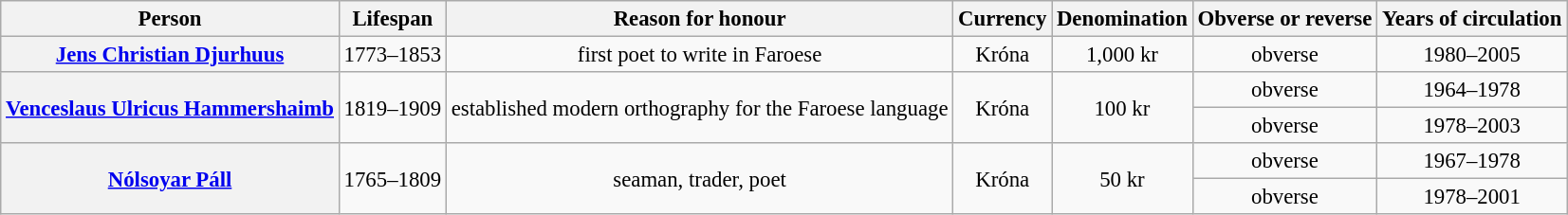<table class="wikitable" style="font-size:95%; text-align:center;">
<tr>
<th>Person</th>
<th>Lifespan</th>
<th>Reason for honour</th>
<th>Currency</th>
<th>Denomination</th>
<th>Obverse or reverse</th>
<th>Years of circulation</th>
</tr>
<tr>
<th><a href='#'>Jens Christian Djurhuus</a></th>
<td>1773–1853</td>
<td>first poet to write in Faroese</td>
<td>Króna</td>
<td>1,000 kr</td>
<td>obverse</td>
<td>1980–2005</td>
</tr>
<tr>
<th rowspan="2"><a href='#'>Venceslaus Ulricus Hammershaimb</a></th>
<td rowspan="2">1819–1909</td>
<td rowspan="2">established modern orthography for the Faroese language</td>
<td rowspan="2">Króna</td>
<td rowspan="2">100 kr</td>
<td>obverse</td>
<td>1964–1978</td>
</tr>
<tr>
<td>obverse</td>
<td>1978–2003</td>
</tr>
<tr>
<th rowspan="2"><a href='#'>Nólsoyar Páll</a></th>
<td rowspan="2">1765–1809</td>
<td rowspan="2">seaman, trader, poet</td>
<td rowspan="2">Króna</td>
<td rowspan="2">50 kr</td>
<td>obverse</td>
<td>1967–1978</td>
</tr>
<tr>
<td>obverse</td>
<td>1978–2001</td>
</tr>
</table>
